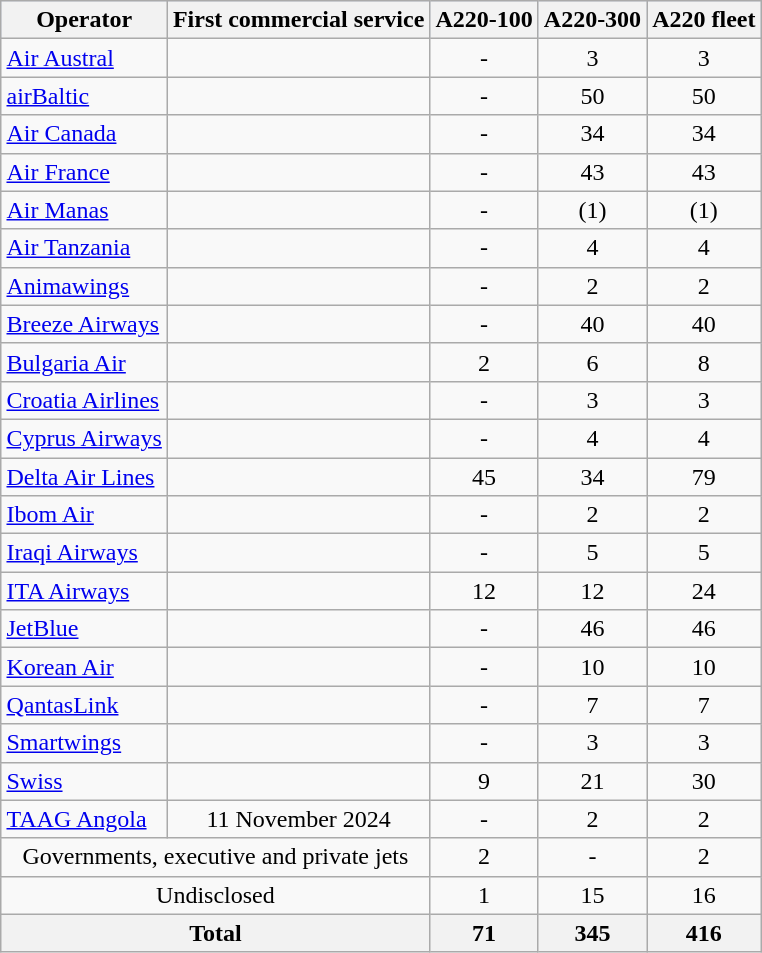<table class="wikitable sortable sticky-header-multi" style="text-align:center;margin:auto;">
<tr style="background:#cdf;">
<th>Operator</th>
<th>First commercial service</th>
<th>A220-100</th>
<th>A220-300</th>
<th>A220 fleet</th>
</tr>
<tr>
<td style="text-align:left;"> <a href='#'>Air Austral</a></td>
<td></td>
<td>-</td>
<td>3</td>
<td>3</td>
</tr>
<tr>
<td style="text-align:left;"> <a href='#'>airBaltic</a></td>
<td></td>
<td>-</td>
<td>50</td>
<td>50</td>
</tr>
<tr>
<td style="text-align:left;"> <a href='#'>Air Canada</a></td>
<td></td>
<td>-</td>
<td>34</td>
<td>34</td>
</tr>
<tr>
<td style="text-align:left;"> <a href='#'>Air France</a></td>
<td></td>
<td>-</td>
<td>43</td>
<td>43</td>
</tr>
<tr>
<td style="text-align:left;"> <a href='#'>Air Manas</a></td>
<td></td>
<td>-</td>
<td>(1)</td>
<td>(1)</td>
</tr>
<tr>
<td style="text-align:left;"> <a href='#'>Air Tanzania</a></td>
<td></td>
<td>-</td>
<td>4</td>
<td>4</td>
</tr>
<tr>
<td style="text-align:left;"> <a href='#'>Animawings</a></td>
<td></td>
<td>-</td>
<td>2</td>
<td>2</td>
</tr>
<tr>
<td style="text-align:left;"> <a href='#'>Breeze Airways</a></td>
<td></td>
<td>-</td>
<td>40</td>
<td>40</td>
</tr>
<tr>
<td style="text-align:left;"> <a href='#'>Bulgaria Air</a></td>
<td></td>
<td>2</td>
<td>6</td>
<td>8</td>
</tr>
<tr>
<td style="text-align:left;"> <a href='#'>Croatia Airlines</a></td>
<td></td>
<td>-</td>
<td>3</td>
<td>3</td>
</tr>
<tr>
<td style="text-align:left;"> <a href='#'>Cyprus Airways</a></td>
<td></td>
<td>-</td>
<td>4</td>
<td>4</td>
</tr>
<tr>
<td style="text-align:left;"> <a href='#'>Delta Air Lines</a></td>
<td></td>
<td>45</td>
<td>34</td>
<td>79</td>
</tr>
<tr>
<td style="text-align:left;"> <a href='#'>Ibom Air</a></td>
<td></td>
<td>-</td>
<td>2</td>
<td>2</td>
</tr>
<tr>
<td style="text-align:left;"> <a href='#'>Iraqi Airways</a></td>
<td></td>
<td>-</td>
<td>5</td>
<td>5</td>
</tr>
<tr>
<td style="text-align:left;"> <a href='#'>ITA Airways</a></td>
<td></td>
<td>12</td>
<td>12</td>
<td>24</td>
</tr>
<tr>
<td style="text-align:left;"> <a href='#'>JetBlue</a></td>
<td></td>
<td>-</td>
<td>46</td>
<td>46</td>
</tr>
<tr>
<td style="text-align:left;"> <a href='#'>Korean Air</a></td>
<td></td>
<td>-</td>
<td>10</td>
<td>10</td>
</tr>
<tr>
<td style="text-align:left;"> <a href='#'>QantasLink</a></td>
<td></td>
<td>-</td>
<td>7</td>
<td>7</td>
</tr>
<tr>
<td style="text-align:left;"> <a href='#'>Smartwings</a></td>
<td></td>
<td>-</td>
<td>3</td>
<td>3</td>
</tr>
<tr>
<td style="text-align:left;">  <a href='#'>Swiss</a></td>
<td></td>
<td>9</td>
<td>21</td>
<td>30</td>
</tr>
<tr>
<td style="text-align:left;"> <a href='#'>TAAG Angola</a></td>
<td>11 November 2024</td>
<td>-</td>
<td>2</td>
<td>2</td>
</tr>
<tr>
<td colspan=2>Governments, executive and private jets</td>
<td>2</td>
<td>-</td>
<td>2</td>
</tr>
<tr>
<td colspan=2>Undisclosed</td>
<td>1</td>
<td>15</td>
<td>16</td>
</tr>
<tr>
<th colspan=2>Total</th>
<th>71</th>
<th>345</th>
<th>416</th>
</tr>
</table>
